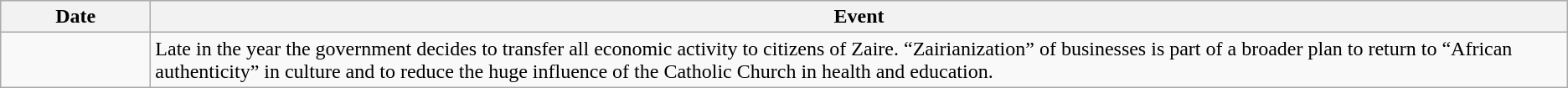<table class=wikitable>
<tr>
<th style="width:7em">Date</th>
<th>Event</th>
</tr>
<tr>
<td></td>
<td>Late in the year the government decides to transfer all economic activity to citizens of Zaire. “Zairianization” of businesses is part of a broader plan to return to “African authenticity” in culture and to reduce the huge influence of the Catholic Church in health and education.</td>
</tr>
</table>
